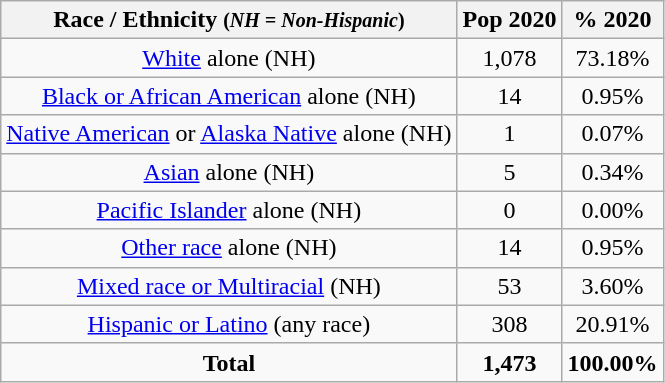<table class="wikitable" style="text-align:center;">
<tr>
<th>Race / Ethnicity <small>(<em>NH = Non-Hispanic</em>)</small></th>
<th>Pop 2020</th>
<th>% 2020</th>
</tr>
<tr>
<td><a href='#'>White</a> alone (NH)</td>
<td>1,078</td>
<td>73.18%</td>
</tr>
<tr>
<td><a href='#'>Black or African American</a> alone (NH)</td>
<td>14</td>
<td>0.95%</td>
</tr>
<tr>
<td><a href='#'>Native American</a> or <a href='#'>Alaska Native</a> alone (NH)</td>
<td>1</td>
<td>0.07%</td>
</tr>
<tr>
<td><a href='#'>Asian</a> alone (NH)</td>
<td>5</td>
<td>0.34%</td>
</tr>
<tr>
<td><a href='#'>Pacific Islander</a> alone (NH)</td>
<td>0</td>
<td>0.00%</td>
</tr>
<tr>
<td><a href='#'>Other race</a> alone (NH)</td>
<td>14</td>
<td>0.95%</td>
</tr>
<tr>
<td><a href='#'>Mixed race or Multiracial</a> (NH)</td>
<td>53</td>
<td>3.60%</td>
</tr>
<tr>
<td><a href='#'>Hispanic or Latino</a> (any race)</td>
<td>308</td>
<td>20.91%</td>
</tr>
<tr>
<td><strong>Total</strong></td>
<td><strong>1,473</strong></td>
<td><strong>100.00%</strong></td>
</tr>
</table>
